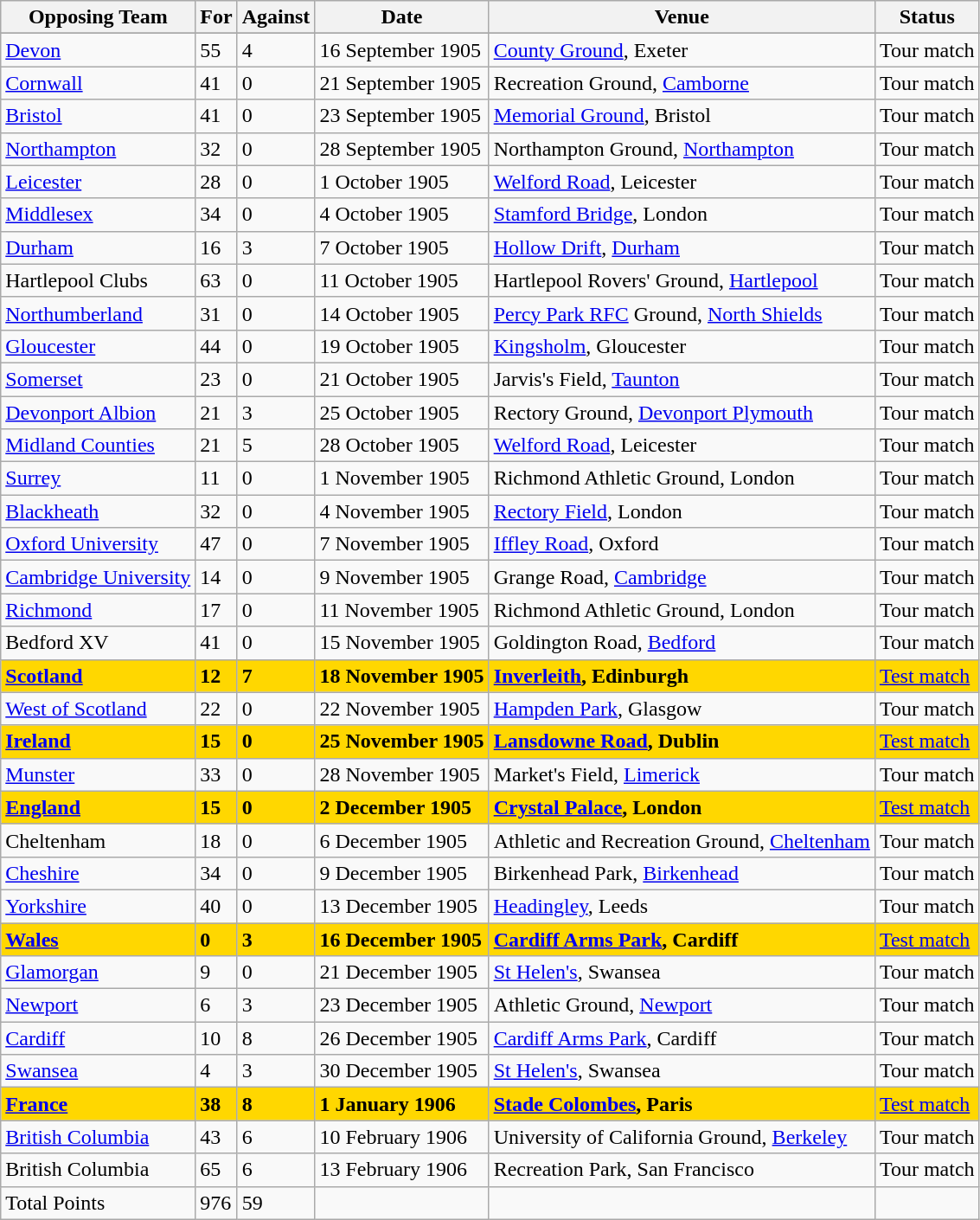<table class="wikitable">
<tr>
<th>Opposing Team</th>
<th>For</th>
<th>Against</th>
<th>Date</th>
<th>Venue</th>
<th>Status</th>
</tr>
<tr>
</tr>
<tr>
<td><a href='#'>Devon</a></td>
<td>55</td>
<td>4</td>
<td>16 September 1905</td>
<td><a href='#'>County Ground</a>, Exeter</td>
<td>Tour match</td>
</tr>
<tr>
<td><a href='#'>Cornwall</a></td>
<td>41</td>
<td>0</td>
<td>21 September 1905</td>
<td>Recreation Ground, <a href='#'>Camborne</a></td>
<td>Tour match</td>
</tr>
<tr>
<td><a href='#'>Bristol</a></td>
<td>41</td>
<td>0</td>
<td>23 September 1905</td>
<td><a href='#'>Memorial Ground</a>, Bristol</td>
<td>Tour match</td>
</tr>
<tr>
<td><a href='#'>Northampton</a></td>
<td>32</td>
<td>0</td>
<td>28 September 1905</td>
<td>Northampton Ground, <a href='#'>Northampton</a></td>
<td>Tour match</td>
</tr>
<tr>
<td><a href='#'>Leicester</a></td>
<td>28</td>
<td>0</td>
<td>1 October 1905</td>
<td><a href='#'>Welford Road</a>, Leicester</td>
<td>Tour match</td>
</tr>
<tr>
<td><a href='#'>Middlesex</a></td>
<td>34</td>
<td>0</td>
<td>4 October 1905</td>
<td><a href='#'>Stamford Bridge</a>, London</td>
<td>Tour match</td>
</tr>
<tr>
<td><a href='#'>Durham</a></td>
<td>16</td>
<td>3</td>
<td>7 October 1905</td>
<td><a href='#'>Hollow Drift</a>, <a href='#'>Durham</a></td>
<td>Tour match</td>
</tr>
<tr>
<td>Hartlepool Clubs</td>
<td>63</td>
<td>0</td>
<td>11 October 1905</td>
<td>Hartlepool Rovers' Ground, <a href='#'>Hartlepool</a></td>
<td>Tour match</td>
</tr>
<tr>
<td><a href='#'>Northumberland</a></td>
<td>31</td>
<td>0</td>
<td>14 October 1905</td>
<td><a href='#'>Percy Park RFC</a> Ground, <a href='#'>North Shields</a></td>
<td>Tour match</td>
</tr>
<tr>
<td><a href='#'>Gloucester</a></td>
<td>44</td>
<td>0</td>
<td>19 October 1905</td>
<td><a href='#'>Kingsholm</a>, Gloucester</td>
<td>Tour match</td>
</tr>
<tr>
<td><a href='#'>Somerset</a></td>
<td>23</td>
<td>0</td>
<td>21 October 1905</td>
<td>Jarvis's Field, <a href='#'>Taunton</a></td>
<td>Tour match</td>
</tr>
<tr>
<td><a href='#'>Devonport Albion</a></td>
<td>21</td>
<td>3</td>
<td>25 October 1905</td>
<td>Rectory Ground, <a href='#'>Devonport Plymouth</a></td>
<td>Tour match</td>
</tr>
<tr>
<td><a href='#'>Midland Counties</a></td>
<td>21</td>
<td>5</td>
<td>28 October 1905</td>
<td><a href='#'>Welford Road</a>, Leicester</td>
<td>Tour match</td>
</tr>
<tr>
<td><a href='#'>Surrey</a></td>
<td>11</td>
<td>0</td>
<td>1 November 1905</td>
<td>Richmond Athletic Ground, London</td>
<td>Tour match</td>
</tr>
<tr>
<td><a href='#'>Blackheath</a></td>
<td>32</td>
<td>0</td>
<td>4 November 1905</td>
<td><a href='#'>Rectory Field</a>, London</td>
<td>Tour match</td>
</tr>
<tr>
<td><a href='#'>Oxford University</a></td>
<td>47</td>
<td>0</td>
<td>7 November 1905</td>
<td><a href='#'>Iffley Road</a>, Oxford</td>
<td>Tour match</td>
</tr>
<tr>
<td><a href='#'>Cambridge University</a></td>
<td>14</td>
<td>0</td>
<td>9 November 1905</td>
<td>Grange Road, <a href='#'>Cambridge</a></td>
<td>Tour match</td>
</tr>
<tr>
<td><a href='#'>Richmond</a></td>
<td>17</td>
<td>0</td>
<td>11 November 1905</td>
<td>Richmond Athletic Ground, London</td>
<td>Tour match</td>
</tr>
<tr>
<td>Bedford XV</td>
<td>41</td>
<td>0</td>
<td>15 November 1905</td>
<td>Goldington Road, <a href='#'>Bedford</a></td>
<td>Tour match</td>
</tr>
<tr bgcolor=gold>
<td><strong><a href='#'>Scotland</a></strong></td>
<td><strong>12</strong></td>
<td><strong>7</strong></td>
<td><strong>18 November 1905</strong></td>
<td><strong><a href='#'>Inverleith</a>, Edinburgh</strong></td>
<td><a href='#'>Test match</a></td>
</tr>
<tr>
<td><a href='#'>West of Scotland</a></td>
<td>22</td>
<td>0</td>
<td>22 November 1905</td>
<td><a href='#'>Hampden Park</a>, Glasgow</td>
<td>Tour match</td>
</tr>
<tr bgcolor=gold>
<td><strong><a href='#'>Ireland</a></strong></td>
<td><strong>15</strong></td>
<td><strong>0</strong></td>
<td><strong>25 November 1905</strong></td>
<td><strong><a href='#'>Lansdowne Road</a>, Dublin</strong></td>
<td><a href='#'>Test match</a></td>
</tr>
<tr>
<td><a href='#'>Munster</a></td>
<td>33</td>
<td>0</td>
<td>28 November 1905</td>
<td>Market's Field, <a href='#'>Limerick</a></td>
<td>Tour match</td>
</tr>
<tr bgcolor=gold>
<td><strong><a href='#'>England</a></strong></td>
<td><strong>15</strong></td>
<td><strong>0</strong></td>
<td><strong>2 December 1905</strong></td>
<td><strong><a href='#'>Crystal Palace</a>, London</strong></td>
<td><a href='#'>Test match</a></td>
</tr>
<tr>
<td>Cheltenham</td>
<td>18</td>
<td>0</td>
<td>6 December 1905</td>
<td>Athletic and Recreation Ground, <a href='#'>Cheltenham</a></td>
<td>Tour match</td>
</tr>
<tr>
<td><a href='#'>Cheshire</a></td>
<td>34</td>
<td>0</td>
<td>9 December 1905</td>
<td>Birkenhead Park, <a href='#'>Birkenhead</a></td>
<td>Tour match</td>
</tr>
<tr>
<td><a href='#'>Yorkshire</a></td>
<td>40</td>
<td>0</td>
<td>13 December 1905</td>
<td><a href='#'>Headingley</a>, Leeds</td>
<td>Tour match</td>
</tr>
<tr bgcolor=gold>
<td><strong><a href='#'>Wales</a></strong></td>
<td><strong>0</strong></td>
<td><strong>3</strong></td>
<td><strong>16 December 1905</strong></td>
<td><strong><a href='#'>Cardiff Arms Park</a>, Cardiff</strong></td>
<td><a href='#'>Test match</a></td>
</tr>
<tr>
<td><a href='#'>Glamorgan</a></td>
<td>9</td>
<td>0</td>
<td>21 December 1905</td>
<td><a href='#'>St Helen's</a>, Swansea</td>
<td>Tour match</td>
</tr>
<tr>
<td><a href='#'>Newport</a></td>
<td>6</td>
<td>3</td>
<td>23 December 1905</td>
<td>Athletic Ground, <a href='#'>Newport</a></td>
<td>Tour match</td>
</tr>
<tr>
<td><a href='#'>Cardiff</a></td>
<td>10</td>
<td>8</td>
<td>26 December 1905</td>
<td><a href='#'>Cardiff Arms Park</a>, Cardiff</td>
<td>Tour match</td>
</tr>
<tr>
<td><a href='#'>Swansea</a></td>
<td>4</td>
<td>3</td>
<td>30 December 1905</td>
<td><a href='#'>St Helen's</a>, Swansea</td>
<td>Tour match</td>
</tr>
<tr bgcolor=gold>
<td><strong><a href='#'>France</a></strong></td>
<td><strong>38</strong></td>
<td><strong>8</strong></td>
<td><strong>1 January 1906</strong></td>
<td><strong><a href='#'>Stade Colombes</a>, Paris</strong></td>
<td><a href='#'>Test match</a></td>
</tr>
<tr>
<td><a href='#'>British Columbia</a></td>
<td>43</td>
<td>6</td>
<td>10 February 1906</td>
<td>University of California Ground, <a href='#'>Berkeley</a></td>
<td>Tour match</td>
</tr>
<tr>
<td>British Columbia</td>
<td>65</td>
<td>6</td>
<td>13 February 1906</td>
<td>Recreation Park, San Francisco</td>
<td>Tour match</td>
</tr>
<tr>
<td>Total Points</td>
<td>976</td>
<td>59</td>
<td></td>
<td></td>
</tr>
</table>
